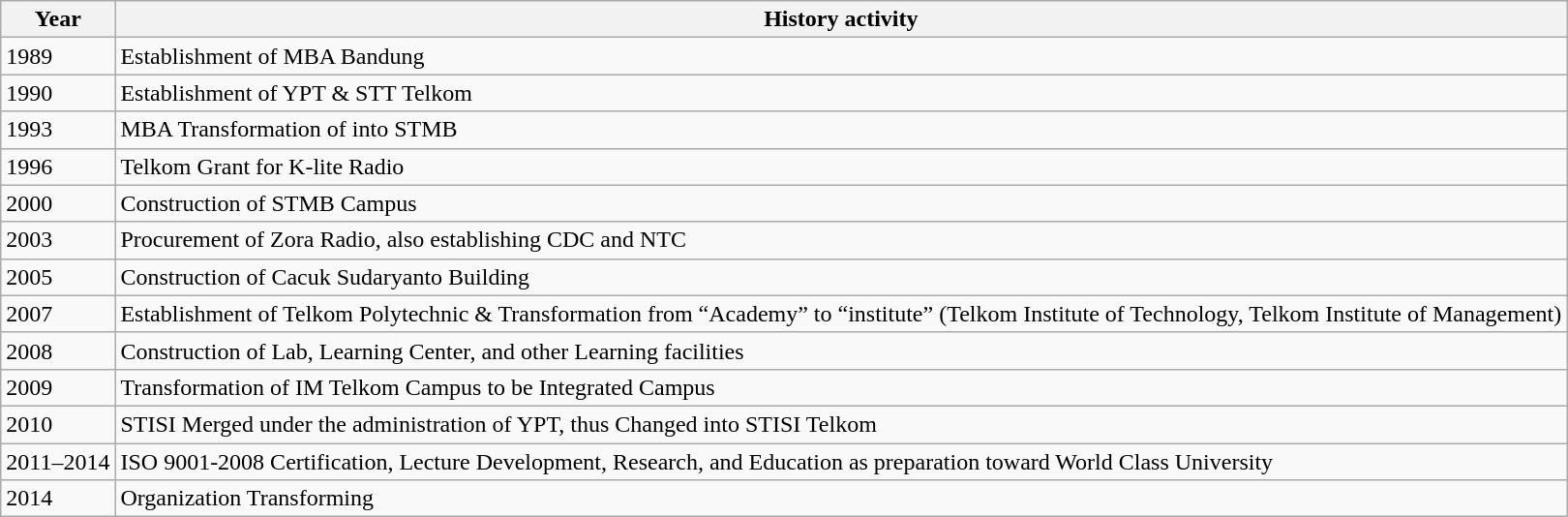<table class="wikitable">
<tr>
<th>Year</th>
<th>History activity</th>
</tr>
<tr>
<td>1989</td>
<td>Establishment of MBA Bandung</td>
</tr>
<tr>
<td>1990</td>
<td>Establishment of YPT & STT Telkom</td>
</tr>
<tr>
<td>1993</td>
<td>MBA Transformation of into STMB</td>
</tr>
<tr>
<td>1996</td>
<td>Telkom Grant for K-lite Radio</td>
</tr>
<tr>
<td>2000</td>
<td>Construction of STMB Campus</td>
</tr>
<tr>
<td>2003</td>
<td>Procurement of Zora Radio, also establishing CDC and NTC</td>
</tr>
<tr>
<td>2005</td>
<td>Construction of Cacuk Sudaryanto Building</td>
</tr>
<tr>
<td>2007</td>
<td>Establishment of Telkom Polytechnic & Transformation from “Academy” to “institute” (Telkom Institute of Technology, Telkom Institute of Management)</td>
</tr>
<tr>
<td>2008</td>
<td>Construction of Lab, Learning Center, and other Learning facilities</td>
</tr>
<tr>
<td>2009</td>
<td>Transformation of IM Telkom Campus to be Integrated Campus</td>
</tr>
<tr>
<td>2010</td>
<td>STISI Merged under the administration of YPT, thus Changed into STISI Telkom</td>
</tr>
<tr>
<td>2011–2014</td>
<td>ISO 9001-2008 Certification, Lecture Development, Research, and Education as preparation toward World Class University</td>
</tr>
<tr>
<td>2014</td>
<td>Organization Transforming</td>
</tr>
</table>
